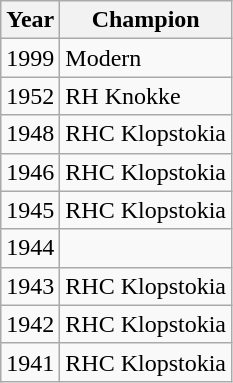<table class="wikitable">
<tr>
<th>Year</th>
<th>Champion</th>
</tr>
<tr>
<td>1999</td>
<td>Modern</td>
</tr>
<tr>
<td>1952</td>
<td>RH Knokke</td>
</tr>
<tr>
<td>1948</td>
<td>RHC Klopstokia</td>
</tr>
<tr>
<td>1946</td>
<td>RHC Klopstokia</td>
</tr>
<tr>
<td>1945</td>
<td>RHC Klopstokia</td>
</tr>
<tr>
<td>1944</td>
<td></td>
</tr>
<tr>
<td>1943</td>
<td>RHC Klopstokia</td>
</tr>
<tr>
<td>1942</td>
<td>RHC Klopstokia</td>
</tr>
<tr>
<td>1941</td>
<td>RHC Klopstokia</td>
</tr>
</table>
